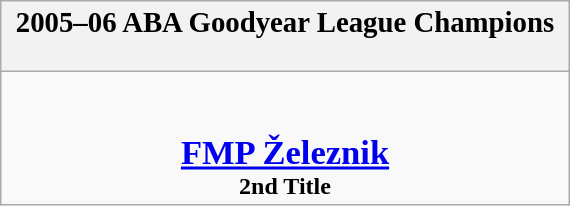<table class="wikitable" style="margin: 0 auto; width: 30%;">
<tr>
<th><big>2005–06 ABA Goodyear League Champions</big><br><br></th>
</tr>
<tr>
<td align=center><br><br><big><big><strong><a href='#'>FMP Železnik</a></strong><br></big></big><strong>2nd Title</strong></td>
</tr>
</table>
